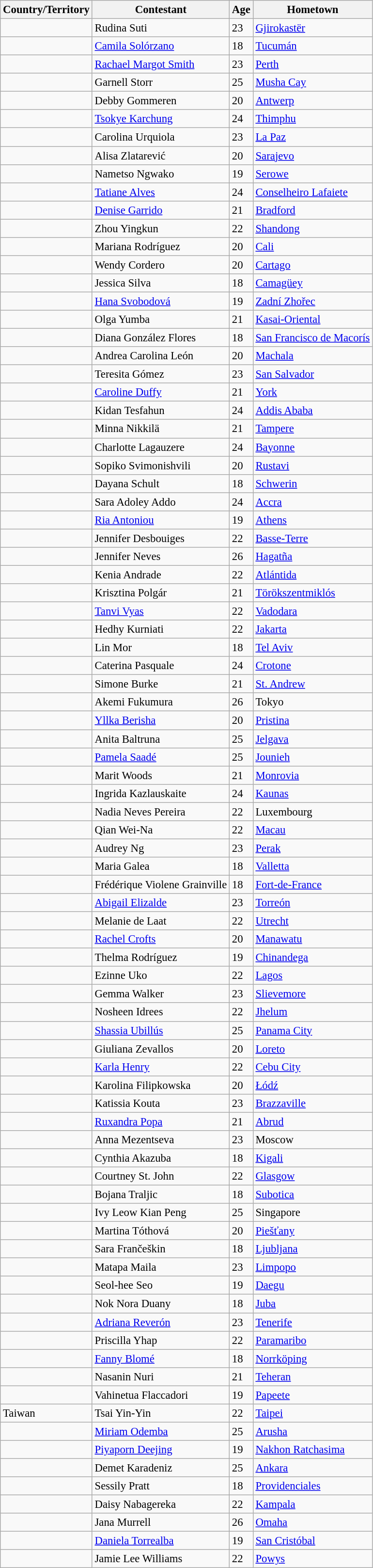<table class="wikitable sortable" style="font-size:95%;">
<tr>
<th>Country/Territory</th>
<th>Contestant</th>
<th>Age</th>
<th>Hometown</th>
</tr>
<tr>
<td></td>
<td>Rudina Suti</td>
<td>23</td>
<td><a href='#'>Gjirokastër</a></td>
</tr>
<tr>
<td></td>
<td><a href='#'>Camila Solórzano</a></td>
<td>18</td>
<td><a href='#'>Tucumán</a></td>
</tr>
<tr>
<td></td>
<td><a href='#'>Rachael Margot Smith</a></td>
<td>23</td>
<td><a href='#'>Perth</a></td>
</tr>
<tr>
<td></td>
<td>Garnell Storr</td>
<td>25</td>
<td><a href='#'>Musha Cay</a></td>
</tr>
<tr>
<td></td>
<td>Debby Gommeren</td>
<td>20</td>
<td><a href='#'>Antwerp</a></td>
</tr>
<tr>
<td></td>
<td><a href='#'>Tsokye Karchung</a></td>
<td>24</td>
<td><a href='#'>Thimphu</a></td>
</tr>
<tr>
<td></td>
<td>Carolina Urquiola</td>
<td>23</td>
<td><a href='#'>La Paz</a></td>
</tr>
<tr>
<td></td>
<td>Alisa Zlatarević</td>
<td>20</td>
<td><a href='#'>Sarajevo</a></td>
</tr>
<tr>
<td></td>
<td>Nametso Ngwako</td>
<td>19</td>
<td><a href='#'>Serowe</a></td>
</tr>
<tr>
<td></td>
<td><a href='#'>Tatiane Alves</a></td>
<td>24</td>
<td><a href='#'>Conselheiro Lafaiete</a></td>
</tr>
<tr>
<td></td>
<td><a href='#'>Denise Garrido</a></td>
<td>21</td>
<td><a href='#'>Bradford</a></td>
</tr>
<tr>
<td></td>
<td>Zhou Yingkun</td>
<td>22</td>
<td><a href='#'>Shandong</a></td>
</tr>
<tr>
<td></td>
<td>Mariana Rodríguez</td>
<td>20</td>
<td><a href='#'>Cali</a></td>
</tr>
<tr>
<td></td>
<td>Wendy Cordero</td>
<td>20</td>
<td><a href='#'>Cartago</a></td>
</tr>
<tr>
<td></td>
<td>Jessica Silva</td>
<td>18</td>
<td><a href='#'>Camagüey</a></td>
</tr>
<tr>
<td></td>
<td><a href='#'>Hana Svobodová</a></td>
<td>19</td>
<td><a href='#'>Zadní Zhořec</a></td>
</tr>
<tr>
<td></td>
<td>Olga Yumba</td>
<td>21</td>
<td><a href='#'>Kasai-Oriental</a></td>
</tr>
<tr>
<td></td>
<td>Diana González Flores</td>
<td>18</td>
<td><a href='#'>San Francisco de Macorís</a></td>
</tr>
<tr>
<td></td>
<td>Andrea Carolina León</td>
<td>20</td>
<td><a href='#'>Machala</a></td>
</tr>
<tr>
<td></td>
<td>Teresita Gómez</td>
<td>23</td>
<td><a href='#'>San Salvador</a></td>
</tr>
<tr>
<td></td>
<td><a href='#'>Caroline Duffy</a></td>
<td>21</td>
<td><a href='#'>York</a></td>
</tr>
<tr>
<td></td>
<td>Kidan Tesfahun</td>
<td>24</td>
<td><a href='#'>Addis Ababa</a></td>
</tr>
<tr>
<td></td>
<td>Minna Nikkilä</td>
<td>21</td>
<td><a href='#'>Tampere</a></td>
</tr>
<tr>
<td></td>
<td>Charlotte Lagauzere</td>
<td>24</td>
<td><a href='#'>Bayonne</a></td>
</tr>
<tr>
<td></td>
<td>Sopiko Svimonishvili</td>
<td>20</td>
<td><a href='#'>Rustavi</a></td>
</tr>
<tr>
<td></td>
<td>Dayana Schult</td>
<td>18</td>
<td><a href='#'>Schwerin</a></td>
</tr>
<tr>
<td></td>
<td>Sara Adoley Addo</td>
<td>24</td>
<td><a href='#'>Accra</a></td>
</tr>
<tr>
<td></td>
<td><a href='#'>Ria Antoniou</a></td>
<td>19</td>
<td><a href='#'>Athens</a></td>
</tr>
<tr>
<td></td>
<td>Jennifer Desbouiges</td>
<td>22</td>
<td><a href='#'>Basse-Terre</a></td>
</tr>
<tr>
<td></td>
<td>Jennifer Neves</td>
<td>26</td>
<td><a href='#'>Hagatña</a></td>
</tr>
<tr>
<td></td>
<td>Kenia Andrade</td>
<td>22</td>
<td><a href='#'>Atlántida</a></td>
</tr>
<tr>
<td></td>
<td>Krisztina Polgár</td>
<td>21</td>
<td><a href='#'>Törökszentmiklós</a></td>
</tr>
<tr>
<td></td>
<td><a href='#'>Tanvi Vyas</a></td>
<td>22</td>
<td><a href='#'>Vadodara</a></td>
</tr>
<tr>
<td></td>
<td>Hedhy Kurniati</td>
<td>22</td>
<td><a href='#'>Jakarta</a></td>
</tr>
<tr>
<td></td>
<td>Lin Mor</td>
<td>18</td>
<td><a href='#'>Tel Aviv</a></td>
</tr>
<tr>
<td></td>
<td>Caterina Pasquale</td>
<td>24</td>
<td><a href='#'>Crotone</a></td>
</tr>
<tr>
<td></td>
<td>Simone Burke</td>
<td>21</td>
<td><a href='#'>St. Andrew</a></td>
</tr>
<tr>
<td></td>
<td>Akemi Fukumura</td>
<td>26</td>
<td>Tokyo</td>
</tr>
<tr>
<td></td>
<td><a href='#'>Yllka Berisha</a></td>
<td>20</td>
<td><a href='#'>Pristina</a></td>
</tr>
<tr>
<td></td>
<td>Anita Baltruna</td>
<td>25</td>
<td><a href='#'>Jelgava</a></td>
</tr>
<tr>
<td></td>
<td><a href='#'>Pamela Saadé</a></td>
<td>25</td>
<td><a href='#'>Jounieh</a></td>
</tr>
<tr>
<td></td>
<td>Marit Woods</td>
<td>21</td>
<td><a href='#'>Monrovia</a></td>
</tr>
<tr>
<td></td>
<td>Ingrida Kazlauskaite</td>
<td>24</td>
<td><a href='#'>Kaunas</a></td>
</tr>
<tr>
<td></td>
<td>Nadia Neves Pereira</td>
<td>22</td>
<td>Luxembourg</td>
</tr>
<tr>
<td></td>
<td>Qian Wei-Na</td>
<td>22</td>
<td><a href='#'>Macau</a></td>
</tr>
<tr>
<td></td>
<td>Audrey Ng</td>
<td>23</td>
<td><a href='#'>Perak</a></td>
</tr>
<tr>
<td></td>
<td>Maria Galea</td>
<td>18</td>
<td><a href='#'>Valletta</a></td>
</tr>
<tr>
<td></td>
<td>Frédérique Violene Grainville</td>
<td>18</td>
<td><a href='#'>Fort-de-France</a></td>
</tr>
<tr>
<td></td>
<td><a href='#'>Abigail Elizalde</a></td>
<td>23</td>
<td><a href='#'>Torreón</a></td>
</tr>
<tr>
<td></td>
<td>Melanie de Laat</td>
<td>22</td>
<td><a href='#'>Utrecht</a></td>
</tr>
<tr>
<td></td>
<td><a href='#'>Rachel Crofts</a></td>
<td>20</td>
<td><a href='#'>Manawatu</a></td>
</tr>
<tr>
<td></td>
<td>Thelma Rodríguez</td>
<td>19</td>
<td><a href='#'>Chinandega</a></td>
</tr>
<tr>
<td></td>
<td>Ezinne Uko </td>
<td>22</td>
<td><a href='#'>Lagos</a></td>
</tr>
<tr>
<td></td>
<td>Gemma Walker</td>
<td>23</td>
<td><a href='#'>Slievemore</a></td>
</tr>
<tr>
<td></td>
<td>Nosheen Idrees</td>
<td>22</td>
<td><a href='#'>Jhelum</a></td>
</tr>
<tr>
<td></td>
<td><a href='#'>Shassia Ubillús</a></td>
<td>25</td>
<td><a href='#'>Panama City</a></td>
</tr>
<tr>
<td></td>
<td>Giuliana Zevallos</td>
<td>20</td>
<td><a href='#'>Loreto</a></td>
</tr>
<tr>
<td></td>
<td><a href='#'>Karla Henry</a></td>
<td>22</td>
<td><a href='#'>Cebu City</a></td>
</tr>
<tr>
<td></td>
<td>Karolina Filipkowska</td>
<td>20</td>
<td><a href='#'>Łódź</a></td>
</tr>
<tr>
<td></td>
<td>Katissia Kouta</td>
<td>23</td>
<td><a href='#'>Brazzaville</a></td>
</tr>
<tr>
<td></td>
<td><a href='#'>Ruxandra Popa</a></td>
<td>21</td>
<td><a href='#'>Abrud</a></td>
</tr>
<tr>
<td></td>
<td>Anna Mezentseva</td>
<td>23</td>
<td>Moscow</td>
</tr>
<tr>
<td></td>
<td>Cynthia Akazuba</td>
<td>18</td>
<td><a href='#'>Kigali</a></td>
</tr>
<tr>
<td></td>
<td>Courtney St. John</td>
<td>22</td>
<td><a href='#'>Glasgow</a></td>
</tr>
<tr>
<td></td>
<td>Bojana Traljic</td>
<td>18</td>
<td><a href='#'>Subotica</a></td>
</tr>
<tr>
<td></td>
<td>Ivy Leow Kian Peng</td>
<td>25</td>
<td>Singapore</td>
</tr>
<tr>
<td></td>
<td>Martina Tóthová</td>
<td>20</td>
<td><a href='#'>Piešťany</a></td>
</tr>
<tr>
<td></td>
<td>Sara Frančeškin</td>
<td>18</td>
<td><a href='#'>Ljubljana</a></td>
</tr>
<tr>
<td></td>
<td>Matapa Maila</td>
<td>23</td>
<td><a href='#'>Limpopo</a></td>
</tr>
<tr>
<td></td>
<td>Seol-hee Seo</td>
<td>19</td>
<td><a href='#'>Daegu</a></td>
</tr>
<tr>
<td></td>
<td>Nok Nora Duany</td>
<td>18</td>
<td><a href='#'>Juba</a></td>
</tr>
<tr>
<td></td>
<td><a href='#'>Adriana Reverón</a></td>
<td>23</td>
<td><a href='#'>Tenerife</a></td>
</tr>
<tr>
<td></td>
<td>Priscilla Yhap</td>
<td>22</td>
<td><a href='#'>Paramaribo</a></td>
</tr>
<tr>
<td></td>
<td><a href='#'>Fanny Blomé</a></td>
<td>18</td>
<td><a href='#'>Norrköping</a></td>
</tr>
<tr>
<td></td>
<td>Nasanin Nuri</td>
<td>21</td>
<td><a href='#'>Teheran</a></td>
</tr>
<tr>
<td></td>
<td>Vahinetua Flaccadori</td>
<td>19</td>
<td><a href='#'>Papeete</a></td>
</tr>
<tr>
<td> Taiwan</td>
<td>Tsai Yin-Yin</td>
<td>22</td>
<td><a href='#'>Taipei</a></td>
</tr>
<tr>
<td></td>
<td><a href='#'>Miriam Odemba</a></td>
<td>25</td>
<td><a href='#'>Arusha</a></td>
</tr>
<tr>
<td></td>
<td><a href='#'>Piyaporn Deejing</a></td>
<td>19</td>
<td><a href='#'>Nakhon Ratchasima</a></td>
</tr>
<tr>
<td></td>
<td>Demet Karadeniz</td>
<td>25</td>
<td><a href='#'>Ankara</a></td>
</tr>
<tr>
<td></td>
<td>Sessily Pratt</td>
<td>18</td>
<td><a href='#'>Providenciales</a></td>
</tr>
<tr>
<td></td>
<td>Daisy Nabagereka</td>
<td>22</td>
<td><a href='#'>Kampala</a></td>
</tr>
<tr>
<td></td>
<td>Jana Murrell</td>
<td>26</td>
<td><a href='#'>Omaha</a></td>
</tr>
<tr>
<td></td>
<td><a href='#'>Daniela Torrealba</a></td>
<td>19</td>
<td><a href='#'>San Cristóbal</a></td>
</tr>
<tr>
<td></td>
<td>Jamie Lee Williams</td>
<td>22</td>
<td><a href='#'>Powys</a></td>
</tr>
</table>
